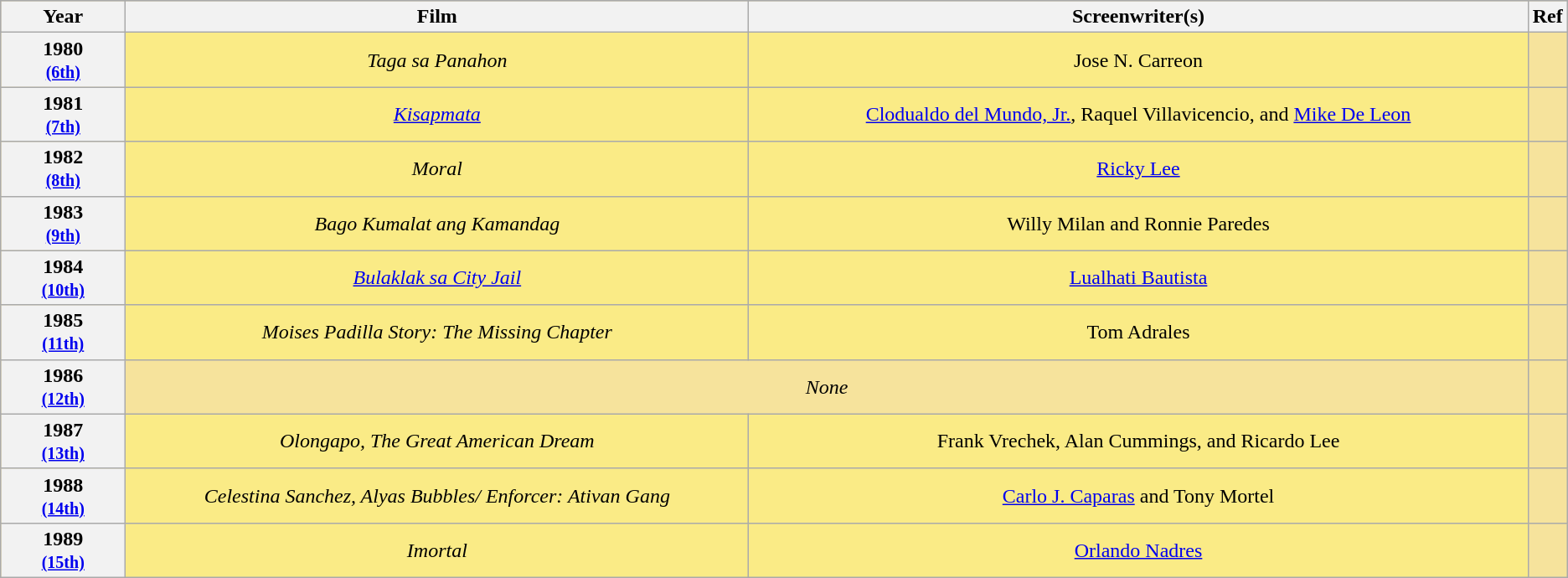<table class="wikitable" rowspan="2" style="text-align:center; background: #f6e39c">
<tr style="background:#bebebe;">
<th scope="col" style="width:8%;">Year</th>
<th scope="col" style="width:40%;">Film</th>
<th scope="col" style="width:50%;">Screenwriter(s)</th>
<th scope="col" style="width:2%;">Ref</th>
</tr>
<tr>
<th scope="row" style="text-align:center">1980 <br><small><a href='#'>(6th)</a> </small></th>
<td style="background:#FAEB86"><em>Taga sa Panahon</em></td>
<td style="background:#FAEB86">Jose N. Carreon</td>
<td></td>
</tr>
<tr>
<th scope="row" style="text-align:center">1981 <br><small><a href='#'>(7th)</a> </small></th>
<td style="background:#FAEB86"><em><a href='#'>Kisapmata</a></em></td>
<td style="background:#FAEB86"><a href='#'>Clodualdo del Mundo, Jr.</a>, Raquel Villavicencio, and <a href='#'>Mike De Leon</a></td>
<td></td>
</tr>
<tr>
<th scope="row" style="text-align:center">1982 <br><small><a href='#'>(8th)</a> </small></th>
<td style="background:#FAEB86"><em>Moral</em></td>
<td style="background:#FAEB86"><a href='#'>Ricky Lee</a></td>
<td></td>
</tr>
<tr>
<th scope="row" style="text-align:center">1983 <br><small><a href='#'>(9th)</a> </small></th>
<td style="background:#FAEB86"><em> Bago Kumalat ang Kamandag</em></td>
<td style="background:#FAEB86">Willy Milan and Ronnie Paredes</td>
<td></td>
</tr>
<tr>
<th scope="row" style="text-align:center">1984 <br><small><a href='#'>(10th)</a> </small></th>
<td style="background:#FAEB86"><em><a href='#'>Bulaklak sa City Jail</a></em></td>
<td style="background:#FAEB86"><a href='#'>Lualhati Bautista</a></td>
<td></td>
</tr>
<tr>
<th scope="row" style="text-align:center">1985 <br><small><a href='#'>(11th)</a> </small></th>
<td style="background:#FAEB86"><em>Moises Padilla Story: The Missing Chapter</em></td>
<td style="background:#FAEB86">Tom Adrales</td>
<td></td>
</tr>
<tr>
<th scope="row" style="text-align:center">1986 <br><small><a href='#'>(12th)</a> </small></th>
<td colspan=2><em>None</em></td>
<td></td>
</tr>
<tr>
<th scope="row" style="text-align:center">1987 <br><small><a href='#'>(13th)</a> </small></th>
<td style="background:#FAEB86"><em>Olongapo, The Great American Dream</em></td>
<td style="background:#FAEB86">Frank Vrechek, Alan Cummings, and Ricardo Lee</td>
<td></td>
</tr>
<tr>
<th scope="row" style="text-align:center">1988 <br><small><a href='#'>(14th)</a> </small></th>
<td style="background:#FAEB86"><em>Celestina Sanchez, Alyas Bubbles/ Enforcer: Ativan Gang</em></td>
<td style="background:#FAEB86"><a href='#'>Carlo J. Caparas</a> and Tony Mortel</td>
<td></td>
</tr>
<tr>
<th scope="row" style="text-align:center">1989 <br><small><a href='#'>(15th)</a> </small></th>
<td style="background:#FAEB86"><em>Imortal</em></td>
<td style="background:#FAEB86"><a href='#'>Orlando Nadres</a></td>
<td></td>
</tr>
</table>
